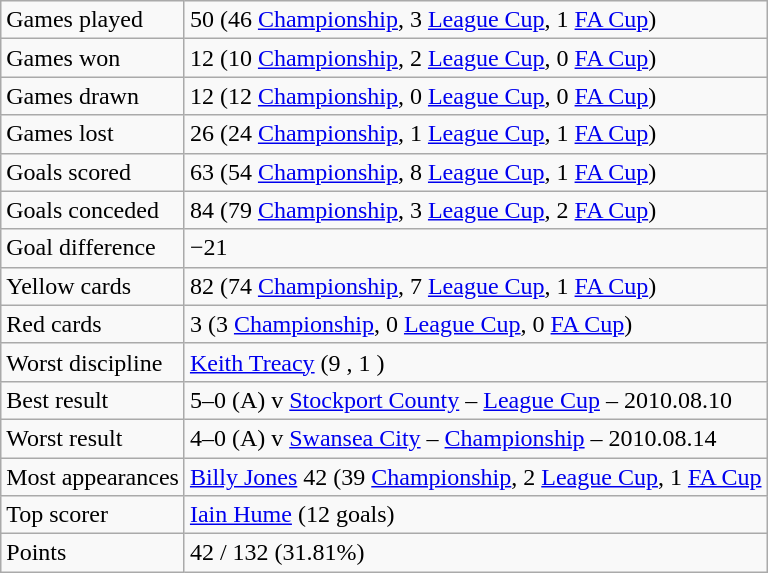<table class="wikitable">
<tr>
<td>Games played</td>
<td>50 (46 <a href='#'>Championship</a>, 3 <a href='#'>League Cup</a>, 1 <a href='#'>FA Cup</a>)</td>
</tr>
<tr>
<td>Games won</td>
<td>12 (10 <a href='#'>Championship</a>, 2 <a href='#'>League Cup</a>, 0 <a href='#'>FA Cup</a>)</td>
</tr>
<tr>
<td>Games drawn</td>
<td>12 (12 <a href='#'>Championship</a>, 0 <a href='#'>League Cup</a>, 0 <a href='#'>FA Cup</a>)</td>
</tr>
<tr>
<td>Games lost</td>
<td>26 (24 <a href='#'>Championship</a>, 1 <a href='#'>League Cup</a>, 1 <a href='#'>FA Cup</a>)</td>
</tr>
<tr>
<td>Goals scored</td>
<td>63 (54 <a href='#'>Championship</a>, 8 <a href='#'>League Cup</a>, 1 <a href='#'>FA Cup</a>)</td>
</tr>
<tr>
<td>Goals conceded</td>
<td>84 (79 <a href='#'>Championship</a>, 3 <a href='#'>League Cup</a>, 2 <a href='#'>FA Cup</a>)</td>
</tr>
<tr>
<td>Goal difference</td>
<td>−21</td>
</tr>
<tr>
<td>Yellow cards</td>
<td>82 (74 <a href='#'>Championship</a>, 7 <a href='#'>League Cup</a>, 1 <a href='#'>FA Cup</a>)</td>
</tr>
<tr>
<td>Red cards</td>
<td>3 (3 <a href='#'>Championship</a>, 0 <a href='#'>League Cup</a>, 0 <a href='#'>FA Cup</a>)</td>
</tr>
<tr>
<td>Worst discipline</td>
<td> <a href='#'>Keith Treacy</a> (9 , 1 )</td>
</tr>
<tr>
<td>Best result</td>
<td>5–0 (A) v <a href='#'>Stockport County</a> – <a href='#'>League Cup</a> – 2010.08.10</td>
</tr>
<tr>
<td>Worst result</td>
<td>4–0 (A) v <a href='#'>Swansea City</a> – <a href='#'>Championship</a> – 2010.08.14</td>
</tr>
<tr>
<td>Most appearances</td>
<td> <a href='#'>Billy Jones</a> 42 (39 <a href='#'>Championship</a>, 2 <a href='#'>League Cup</a>, 1 <a href='#'>FA Cup</a></td>
</tr>
<tr>
<td>Top scorer</td>
<td> <a href='#'>Iain Hume</a> (12 goals)</td>
</tr>
<tr>
<td>Points</td>
<td>42 / 132 (31.81%)</td>
</tr>
</table>
